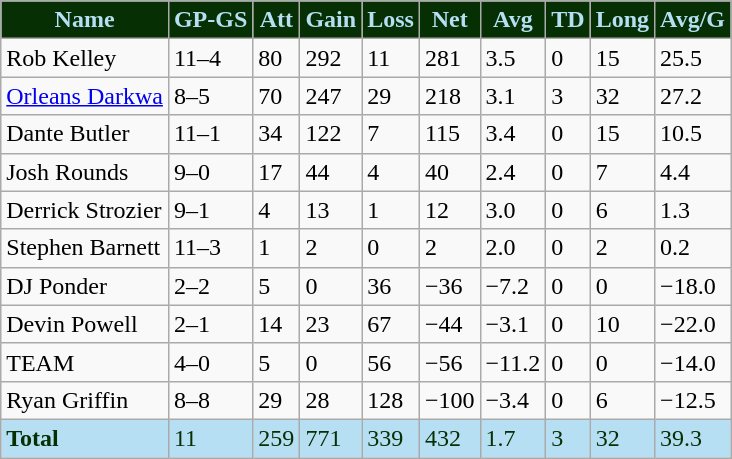<table class="wikitable" style="white-space:nowrap;">
<tr>
<th style="background: #063003; color: #B6DFF4;">Name</th>
<th style="background: #063003; color: #B6DFF4;">GP-GS</th>
<th style="background: #063003; color: #B6DFF4;">Att</th>
<th style="background: #063003; color: #B6DFF4;">Gain</th>
<th style="background: #063003; color: #B6DFF4;">Loss</th>
<th style="background: #063003; color: #B6DFF4;">Net</th>
<th style="background: #063003; color: #B6DFF4;">Avg</th>
<th style="background: #063003; color: #B6DFF4;">TD</th>
<th style="background: #063003; color: #B6DFF4;">Long</th>
<th style="background: #063003; color: #B6DFF4;">Avg/G</th>
</tr>
<tr>
<td>Rob Kelley</td>
<td>11–4</td>
<td>80</td>
<td>292</td>
<td>11</td>
<td>281</td>
<td>3.5</td>
<td>0</td>
<td>15</td>
<td>25.5</td>
</tr>
<tr>
<td><a href='#'>Orleans Darkwa</a></td>
<td>8–5</td>
<td>70</td>
<td>247</td>
<td>29</td>
<td>218</td>
<td>3.1</td>
<td>3</td>
<td>32</td>
<td>27.2</td>
</tr>
<tr>
<td>Dante Butler</td>
<td>11–1</td>
<td>34</td>
<td>122</td>
<td>7</td>
<td>115</td>
<td>3.4</td>
<td>0</td>
<td>15</td>
<td>10.5</td>
</tr>
<tr>
<td>Josh Rounds</td>
<td>9–0</td>
<td>17</td>
<td>44</td>
<td>4</td>
<td>40</td>
<td>2.4</td>
<td>0</td>
<td>7</td>
<td>4.4</td>
</tr>
<tr>
<td>Derrick Strozier</td>
<td>9–1</td>
<td>4</td>
<td>13</td>
<td>1</td>
<td>12</td>
<td>3.0</td>
<td>0</td>
<td>6</td>
<td>1.3</td>
</tr>
<tr>
<td>Stephen Barnett</td>
<td>11–3</td>
<td>1</td>
<td>2</td>
<td>0</td>
<td>2</td>
<td>2.0</td>
<td>0</td>
<td>2</td>
<td>0.2</td>
</tr>
<tr>
<td>DJ Ponder</td>
<td>2–2</td>
<td>5</td>
<td>0</td>
<td>36</td>
<td>−36</td>
<td>−7.2</td>
<td>0</td>
<td>0</td>
<td>−18.0</td>
</tr>
<tr>
<td>Devin Powell</td>
<td>2–1</td>
<td>14</td>
<td>23</td>
<td>67</td>
<td>−44</td>
<td>−3.1</td>
<td>0</td>
<td>10</td>
<td>−22.0</td>
</tr>
<tr>
<td>TEAM</td>
<td>4–0</td>
<td>5</td>
<td>0</td>
<td>56</td>
<td>−56</td>
<td>−11.2</td>
<td>0</td>
<td>0</td>
<td>−14.0</td>
</tr>
<tr>
<td>Ryan Griffin</td>
<td>8–8</td>
<td>29</td>
<td>28</td>
<td>128</td>
<td>−100</td>
<td>−3.4</td>
<td>0</td>
<td>6</td>
<td>−12.5</td>
</tr>
<tr style="background: #B6DFF4; color: #063003;">
<td><strong>Total</strong></td>
<td>11</td>
<td>259</td>
<td>771</td>
<td>339</td>
<td>432</td>
<td>1.7</td>
<td>3</td>
<td>32</td>
<td>39.3</td>
</tr>
</table>
